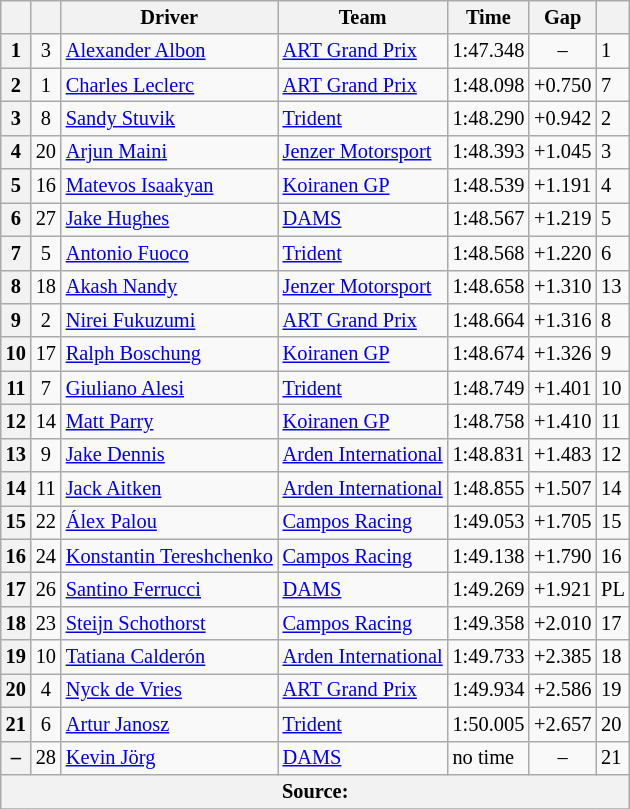<table class="wikitable" style="font-size:85%">
<tr>
<th></th>
<th></th>
<th>Driver</th>
<th>Team</th>
<th>Time</th>
<th>Gap</th>
<th></th>
</tr>
<tr>
<th>1</th>
<td align="center">3</td>
<td> <a href='#'>Alexander Albon</a></td>
<td><a href='#'>ART Grand Prix</a></td>
<td>1:47.348</td>
<td align="center">–</td>
<td>1</td>
</tr>
<tr>
<th>2</th>
<td align="center">1</td>
<td> <a href='#'>Charles Leclerc</a></td>
<td><a href='#'>ART Grand Prix</a></td>
<td>1:48.098</td>
<td>+0.750</td>
<td>7 </td>
</tr>
<tr>
<th>3</th>
<td align="center">8</td>
<td> <a href='#'>Sandy Stuvik</a></td>
<td><a href='#'>Trident</a></td>
<td>1:48.290</td>
<td>+0.942</td>
<td>2</td>
</tr>
<tr>
<th>4</th>
<td align="center">20</td>
<td> <a href='#'>Arjun Maini</a></td>
<td><a href='#'>Jenzer Motorsport</a></td>
<td>1:48.393</td>
<td>+1.045</td>
<td>3</td>
</tr>
<tr>
<th>5</th>
<td align="center">16</td>
<td> <a href='#'>Matevos Isaakyan</a></td>
<td><a href='#'>Koiranen GP</a></td>
<td>1:48.539</td>
<td>+1.191</td>
<td>4</td>
</tr>
<tr>
<th>6</th>
<td align="center">27</td>
<td> <a href='#'>Jake Hughes</a></td>
<td><a href='#'>DAMS</a></td>
<td>1:48.567</td>
<td>+1.219</td>
<td>5</td>
</tr>
<tr>
<th>7</th>
<td align="center">5</td>
<td> <a href='#'>Antonio Fuoco</a></td>
<td><a href='#'>Trident</a></td>
<td>1:48.568</td>
<td>+1.220</td>
<td>6</td>
</tr>
<tr>
<th>8</th>
<td align="center">18</td>
<td> <a href='#'>Akash Nandy</a></td>
<td><a href='#'>Jenzer Motorsport</a></td>
<td>1:48.658</td>
<td>+1.310</td>
<td>13 </td>
</tr>
<tr>
<th>9</th>
<td align="center">2</td>
<td> <a href='#'>Nirei Fukuzumi</a></td>
<td><a href='#'>ART Grand Prix</a></td>
<td>1:48.664</td>
<td>+1.316</td>
<td>8</td>
</tr>
<tr>
<th>10</th>
<td align="center">17</td>
<td> <a href='#'>Ralph Boschung</a></td>
<td><a href='#'>Koiranen GP</a></td>
<td>1:48.674</td>
<td>+1.326</td>
<td>9</td>
</tr>
<tr>
<th>11</th>
<td align="center">7</td>
<td> <a href='#'>Giuliano Alesi</a></td>
<td><a href='#'>Trident</a></td>
<td>1:48.749</td>
<td>+1.401</td>
<td>10</td>
</tr>
<tr>
<th>12</th>
<td align="center">14</td>
<td> <a href='#'>Matt Parry</a></td>
<td><a href='#'>Koiranen GP</a></td>
<td>1:48.758</td>
<td>+1.410</td>
<td>11</td>
</tr>
<tr>
<th>13</th>
<td align="center">9</td>
<td> <a href='#'>Jake Dennis</a></td>
<td><a href='#'>Arden International</a></td>
<td>1:48.831</td>
<td>+1.483</td>
<td>12</td>
</tr>
<tr>
<th>14</th>
<td align="center">11</td>
<td> <a href='#'>Jack Aitken</a></td>
<td><a href='#'>Arden International</a></td>
<td>1:48.855</td>
<td>+1.507</td>
<td>14</td>
</tr>
<tr>
<th>15</th>
<td align="center">22</td>
<td> <a href='#'>Álex Palou</a></td>
<td><a href='#'>Campos Racing</a></td>
<td>1:49.053</td>
<td>+1.705</td>
<td>15</td>
</tr>
<tr>
<th>16</th>
<td align="center">24</td>
<td> <a href='#'>Konstantin Tereshchenko</a></td>
<td><a href='#'>Campos Racing</a></td>
<td>1:49.138</td>
<td>+1.790</td>
<td>16</td>
</tr>
<tr>
<th>17</th>
<td align="center">26</td>
<td> <a href='#'>Santino Ferrucci</a></td>
<td><a href='#'>DAMS</a></td>
<td>1:49.269</td>
<td>+1.921</td>
<td>PL </td>
</tr>
<tr>
<th>18</th>
<td align="center">23</td>
<td> <a href='#'>Steijn Schothorst</a></td>
<td><a href='#'>Campos Racing</a></td>
<td>1:49.358</td>
<td>+2.010</td>
<td>17</td>
</tr>
<tr>
<th>19</th>
<td align="center">10</td>
<td> <a href='#'>Tatiana Calderón</a></td>
<td><a href='#'>Arden International</a></td>
<td>1:49.733</td>
<td>+2.385</td>
<td>18</td>
</tr>
<tr>
<th>20</th>
<td align="center">4</td>
<td> <a href='#'>Nyck de Vries</a></td>
<td><a href='#'>ART Grand Prix</a></td>
<td>1:49.934</td>
<td>+2.586</td>
<td>19</td>
</tr>
<tr>
<th>21</th>
<td align="center">6</td>
<td> <a href='#'>Artur Janosz</a></td>
<td><a href='#'>Trident</a></td>
<td>1:50.005</td>
<td>+2.657</td>
<td>20</td>
</tr>
<tr>
<th>–</th>
<td align="center">28</td>
<td> <a href='#'>Kevin Jörg</a></td>
<td><a href='#'>DAMS</a></td>
<td>no time</td>
<td align="center">–</td>
<td>21</td>
</tr>
<tr>
<th colspan="7">Source:</th>
</tr>
<tr>
</tr>
</table>
